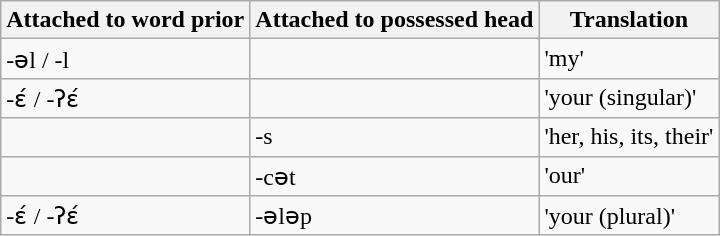<table class="wikitable">
<tr>
<th>Attached to word prior</th>
<th>Attached to possessed head</th>
<th>Translation</th>
</tr>
<tr>
<td>-əl / -l</td>
<td></td>
<td>'my'</td>
</tr>
<tr>
<td>-ɛ́ / -ʔɛ́</td>
<td></td>
<td>'your (singular)'</td>
</tr>
<tr>
<td></td>
<td>-s</td>
<td>'her, his, its, their'</td>
</tr>
<tr>
<td></td>
<td>-cət</td>
<td>'our'</td>
</tr>
<tr>
<td>-ɛ́ / -ʔɛ́</td>
<td>-ələp</td>
<td>'your (plural)'</td>
</tr>
</table>
